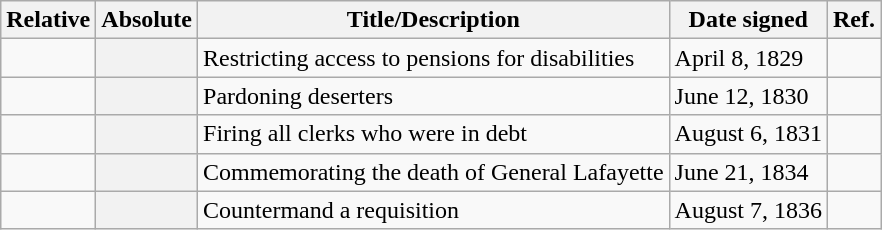<table class="wikitable">
<tr>
<th>Relative </th>
<th>Absolute </th>
<th>Title/Description</th>
<th>Date signed</th>
<th>Ref.</th>
</tr>
<tr>
<td></td>
<th></th>
<td>Restricting access to pensions for disabilities</td>
<td>April 8, 1829</td>
<td></td>
</tr>
<tr>
<td></td>
<th></th>
<td>Pardoning deserters</td>
<td>June 12, 1830</td>
<td></td>
</tr>
<tr>
<td></td>
<th></th>
<td>Firing all clerks who were in debt</td>
<td>August 6, 1831</td>
<td></td>
</tr>
<tr>
<td></td>
<th></th>
<td>Commemorating the death of General Lafayette</td>
<td>June 21, 1834</td>
<td></td>
</tr>
<tr>
<td></td>
<th></th>
<td>Countermand a requisition</td>
<td>August 7, 1836</td>
<td></td>
</tr>
</table>
